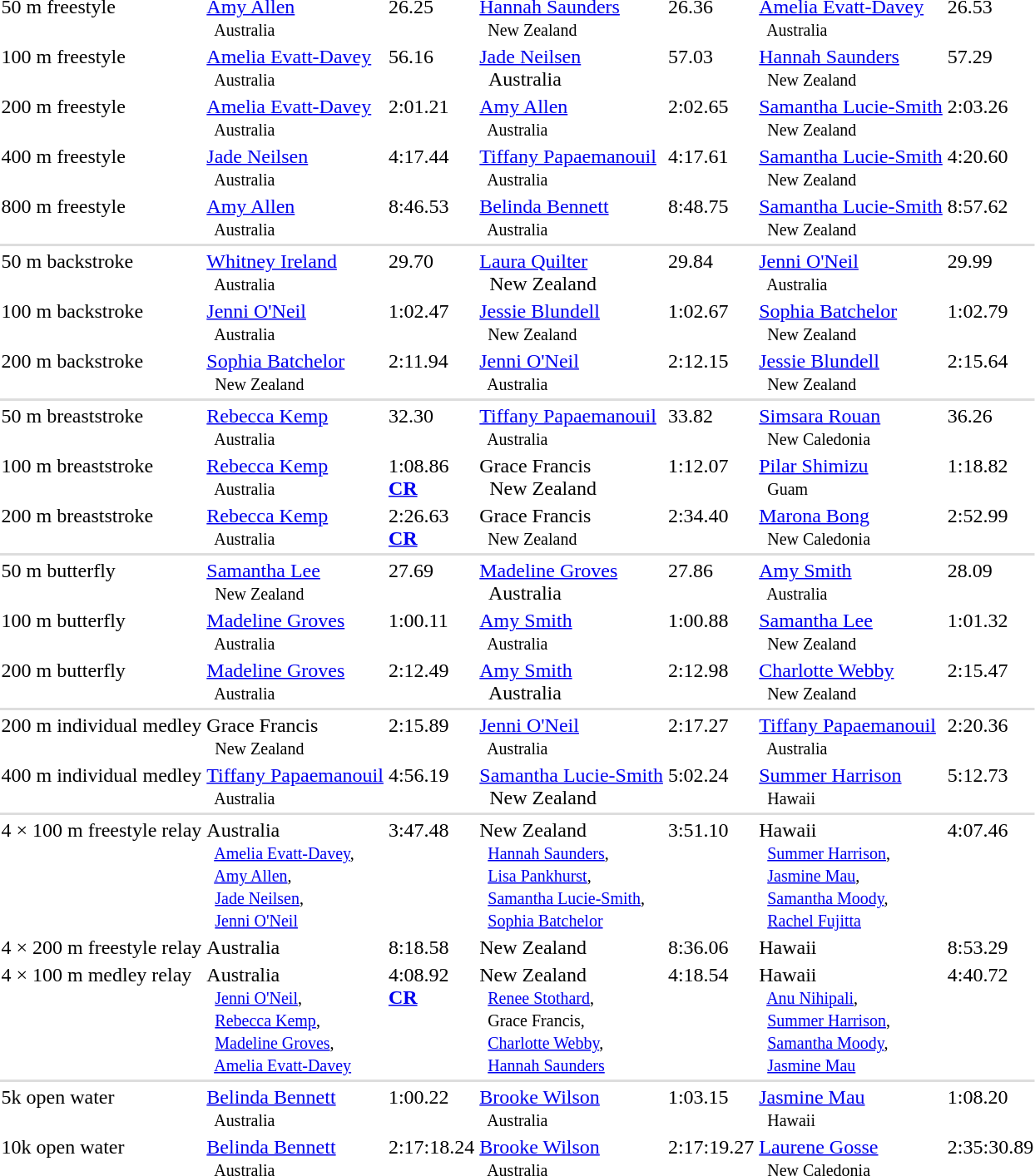<table>
<tr valign="top">
<td>50 m freestyle</td>
<td><a href='#'>Amy Allen</a> <small><br>    Australia </small></td>
<td>26.25</td>
<td><a href='#'>Hannah Saunders</a> <small><br>    New Zealand </small></td>
<td>26.36</td>
<td><a href='#'>Amelia Evatt-Davey</a> <small><br>    Australia </small></td>
<td>26.53</td>
</tr>
<tr valign="top">
<td>100 m freestyle</td>
<td><a href='#'>Amelia Evatt‑Davey</a> <small><br>    Australia</small></td>
<td>56.16</td>
<td><a href='#'>Jade Neilsen</a> <br>    Australia</td>
<td>57.03</td>
<td><a href='#'>Hannah Saunders</a> <small><br>    New Zealand</small></td>
<td>57.29</td>
</tr>
<tr valign="top">
<td>200 m freestyle</td>
<td><a href='#'>Amelia Evatt-Davey</a> <small><br>    Australia</small></td>
<td>2:01.21</td>
<td><a href='#'>Amy Allen</a> <small><br>    Australia</small></td>
<td>2:02.65</td>
<td><a href='#'>Samantha Lucie-Smith</a> <small><br>    New Zealand</small></td>
<td>2:03.26</td>
</tr>
<tr valign="top">
<td>400 m freestyle</td>
<td><a href='#'>Jade Neilsen</a> <small><br>    Australia</small></td>
<td>4:17.44</td>
<td><a href='#'>Tiffany Papaemanouil</a> <small><br>    Australia </small></td>
<td>4:17.61</td>
<td><a href='#'>Samantha Lucie-Smith</a> <small><br>    New Zealand </small></td>
<td>4:20.60</td>
</tr>
<tr valign="top">
<td>800 m freestyle</td>
<td><a href='#'>Amy Allen</a> <small><br>    Australia </small></td>
<td>8:46.53</td>
<td><a href='#'>Belinda Bennett</a> <small><br>    Australia </small></td>
<td>8:48.75</td>
<td><a href='#'>Samantha Lucie-Smith</a> <small><br>    New Zealand </small></td>
<td>8:57.62</td>
</tr>
<tr bgcolor=#DDDDDD>
<td colspan=7></td>
</tr>
<tr valign="top">
<td>50 m backstroke</td>
<td><a href='#'>Whitney Ireland</a> <small><br>    Australia</small></td>
<td>29.70</td>
<td><a href='#'>Laura Quilter</a> <br>    New Zealand</td>
<td>29.84</td>
<td><a href='#'>Jenni O'Neil</a> <small><br>    Australia</small></td>
<td>29.99</td>
</tr>
<tr valign="top">
<td>100 m backstroke</td>
<td><a href='#'>Jenni O'Neil</a> <small><br>    Australia</small></td>
<td>1:02.47</td>
<td><a href='#'>Jessie Blundell</a> <small><br>    New Zealand</small></td>
<td>1:02.67</td>
<td><a href='#'>Sophia Batchelor</a> <small><br>    New Zealand</small></td>
<td>1:02.79</td>
</tr>
<tr valign="top">
<td>200 m backstroke</td>
<td><a href='#'>Sophia Batchelor</a> <small><br>    New Zealand</small></td>
<td>2:11.94</td>
<td><a href='#'>Jenni O'Neil</a> <small><br>    Australia </small></td>
<td>2:12.15</td>
<td><a href='#'>Jessie Blundell</a> <small><br>    New Zealand </small></td>
<td>2:15.64</td>
</tr>
<tr bgcolor=#DDDDDD>
<td colspan=7></td>
</tr>
<tr valign="top">
<td>50 m breaststroke</td>
<td><a href='#'>Rebecca Kemp</a> <small><br>    Australia </small></td>
<td>32.30</td>
<td><a href='#'>Tiffany Papaemanouil</a> <small><br>    Australia </small></td>
<td>33.82</td>
<td><a href='#'>Simsara Rouan</a> <small><br>    New Caledonia </small></td>
<td>36.26</td>
</tr>
<tr valign="top">
<td>100 m breaststroke</td>
<td><a href='#'>Rebecca Kemp</a> <small><br>    Australia</small></td>
<td>1:08.86 <br> <strong><a href='#'>CR</a></strong></td>
<td>Grace Francis <br>    New Zealand</td>
<td>1:12.07</td>
<td><a href='#'>Pilar Shimizu</a> <small><br>    Guam</small></td>
<td>1:18.82</td>
</tr>
<tr valign="top">
<td>200 m breaststroke</td>
<td><a href='#'>Rebecca Kemp</a> <small><br>    Australia</small></td>
<td>2:26.63 <br> <strong><a href='#'>CR</a></strong></td>
<td>Grace Francis <small><br>    New Zealand </small></td>
<td>2:34.40</td>
<td><a href='#'>Marona Bong</a> <small><br>    New Caledonia </small></td>
<td>2:52.99</td>
</tr>
<tr bgcolor=#DDDDDD>
<td colspan=7></td>
</tr>
<tr valign="top">
<td>50 m butterfly</td>
<td><a href='#'>Samantha Lee</a> <small><br>    New Zealand</small></td>
<td>27.69</td>
<td><a href='#'>Madeline Groves</a> <br>    Australia</td>
<td>27.86</td>
<td><a href='#'>Amy Smith</a> <small><br>    Australia</small></td>
<td>28.09</td>
</tr>
<tr valign="top">
<td>100 m butterfly</td>
<td><a href='#'>Madeline Groves</a> <small><br>    Australia</small></td>
<td>1:00.11</td>
<td><a href='#'>Amy Smith</a> <small><br>    Australia </small></td>
<td>1:00.88</td>
<td><a href='#'>Samantha Lee</a> <small><br>    New Zealand </small></td>
<td>1:01.32</td>
</tr>
<tr valign="top">
<td>200 m butterfly</td>
<td><a href='#'>Madeline Groves</a> <small><br>    Australia</small></td>
<td>2:12.49</td>
<td><a href='#'>Amy Smith</a> <br>    Australia</td>
<td>2:12.98</td>
<td><a href='#'>Charlotte Webby</a> <small><br>    New Zealand</small></td>
<td>2:15.47</td>
</tr>
<tr bgcolor=#DDDDDD>
<td colspan=7></td>
</tr>
<tr valign="top">
<td>200 m individual medley</td>
<td>Grace Francis <small><br>    New Zealand</small></td>
<td>2:15.89</td>
<td><a href='#'>Jenni O'Neil</a> <small><br>    Australia </small></td>
<td>2:17.27</td>
<td><a href='#'>Tiffany Papaemanouil</a> <small><br>    Australia </small></td>
<td>2:20.36</td>
</tr>
<tr valign="top">
<td>400 m individual medley</td>
<td><a href='#'>Tiffany Papaemanouil</a> <small><br>    Australia</small></td>
<td>4:56.19</td>
<td><a href='#'>Samantha Lucie-Smith</a> <br>    New Zealand</td>
<td>5:02.24</td>
<td><a href='#'>Summer Harrison</a> <small><br>    Hawaii</small></td>
<td>5:12.73</td>
</tr>
<tr bgcolor=#DDDDDD>
<td colspan=7></td>
</tr>
<tr valign="top">
<td>4 × 100 m freestyle relay</td>
<td> Australia <small><br>   <a href='#'>Amelia Evatt-Davey</a>,<br>   <a href='#'>Amy Allen</a>, <br>   <a href='#'>Jade Neilsen</a>,<br>   <a href='#'>Jenni O'Neil</a></small></td>
<td>3:47.48</td>
<td> New Zealand <small><br>   <a href='#'>Hannah Saunders</a>,<br>   <a href='#'>Lisa Pankhurst</a>, <br>   <a href='#'>Samantha Lucie-Smith</a>,<br>   <a href='#'>Sophia Batchelor</a> </small></td>
<td>3:51.10</td>
<td> Hawaii <small><br>   <a href='#'>Summer Harrison</a>,<br>   <a href='#'>Jasmine Mau</a>, <br>   <a href='#'>Samantha Moody</a>,<br>   <a href='#'>Rachel Fujitta</a> </small></td>
<td>4:07.46</td>
</tr>
<tr valign="top">
<td>4 × 200 m freestyle relay</td>
<td> Australia</td>
<td>8:18.58</td>
<td> New Zealand</td>
<td>8:36.06</td>
<td> Hawaii</td>
<td>8:53.29</td>
</tr>
<tr valign="top">
<td>4 × 100 m medley relay</td>
<td> Australia <small><br>   <a href='#'>Jenni O'Neil</a>,<br>   <a href='#'>Rebecca Kemp</a>, <br>   <a href='#'>Madeline Groves</a>,<br>   <a href='#'>Amelia Evatt-Davey</a> </small></td>
<td>4:08.92 <br> <strong><a href='#'>CR</a></strong></td>
<td> New Zealand <small><br>   <a href='#'>Renee Stothard</a>,<br>   Grace Francis, <br>   <a href='#'>Charlotte Webby</a>,<br>   <a href='#'>Hannah Saunders</a> </small></td>
<td>4:18.54</td>
<td> Hawaii <small><br>   <a href='#'>Anu Nihipali</a>,<br>   <a href='#'>Summer Harrison</a>, <br>   <a href='#'>Samantha Moody</a>,<br>   <a href='#'>Jasmine Mau</a> </small></td>
<td>4:40.72</td>
</tr>
<tr bgcolor=#DDDDDD>
<td colspan=7></td>
</tr>
<tr valign="top">
<td>5k open water</td>
<td><a href='#'>Belinda Bennett</a> <small><br>    Australia </small></td>
<td>1:00.22</td>
<td><a href='#'>Brooke Wilson</a> <small><br>    Australia </small></td>
<td>1:03.15</td>
<td><a href='#'>Jasmine Mau</a> <small><br>    Hawaii </small></td>
<td>1:08.20</td>
</tr>
<tr valign="top">
<td>10k open water</td>
<td><a href='#'>Belinda Bennett</a> <small><br>    Australia </small></td>
<td>2:17:18.24</td>
<td><a href='#'>Brooke Wilson</a> <small><br>    Australia </small></td>
<td>2:17:19.27</td>
<td><a href='#'>Laurene Gosse</a> <small><br>    New Caledonia </small></td>
<td>2:35:30.89</td>
</tr>
<tr>
</tr>
</table>
